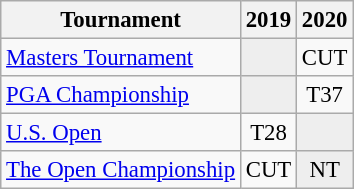<table class="wikitable" style="font-size:95%;text-align:center;">
<tr>
<th>Tournament</th>
<th>2019</th>
<th>2020</th>
</tr>
<tr>
<td align=left><a href='#'>Masters Tournament</a></td>
<td style="background:#eeeeee;"></td>
<td>CUT</td>
</tr>
<tr>
<td align=left><a href='#'>PGA Championship</a></td>
<td style="background:#eeeeee;"></td>
<td>T37</td>
</tr>
<tr>
<td align=left><a href='#'>U.S. Open</a></td>
<td>T28</td>
<td style="background:#eeeeee;"></td>
</tr>
<tr>
<td align=left><a href='#'>The Open Championship</a></td>
<td>CUT</td>
<td style="background:#eeeeee;">NT</td>
</tr>
</table>
